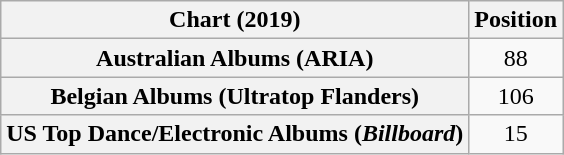<table class="wikitable sortable plainrowheaders" style="text-align:center">
<tr>
<th scope="col">Chart (2019)</th>
<th scope="col">Position</th>
</tr>
<tr>
<th scope="row">Australian Albums (ARIA)</th>
<td>88</td>
</tr>
<tr>
<th scope="row">Belgian Albums (Ultratop Flanders)</th>
<td>106</td>
</tr>
<tr>
<th scope="row">US Top Dance/Electronic Albums (<em>Billboard</em>)</th>
<td>15</td>
</tr>
</table>
